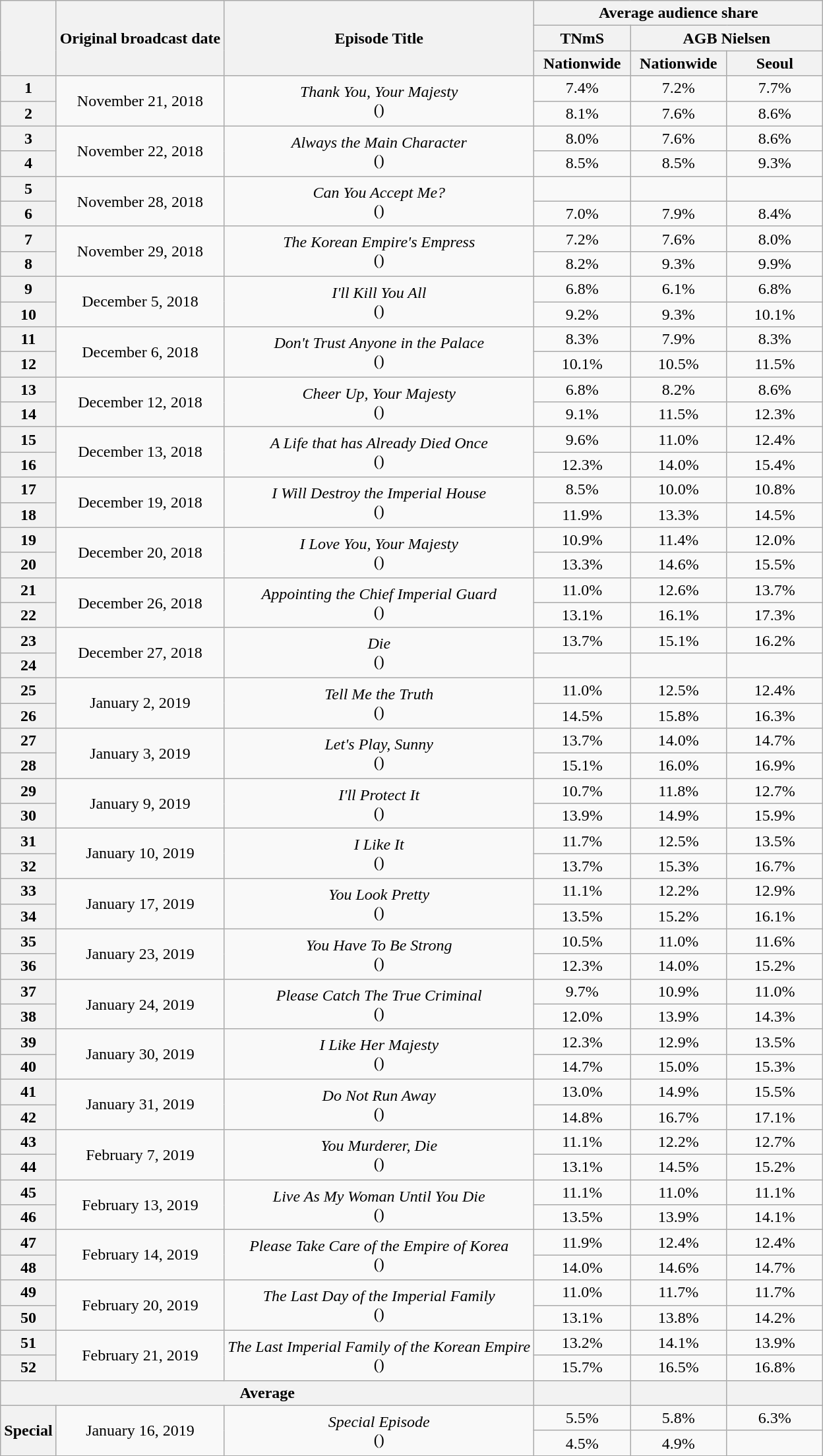<table class="wikitable" style="text-align:center">
<tr>
<th rowspan="3"></th>
<th rowspan="3">Original broadcast date</th>
<th rowspan="3">Episode Title</th>
<th colspan="3">Average audience share</th>
</tr>
<tr>
<th colspan="1">TNmS</th>
<th colspan="2">AGB Nielsen</th>
</tr>
<tr>
<th width="90">Nationwide</th>
<th width="90">Nationwide</th>
<th width="90">Seoul</th>
</tr>
<tr>
<th>1</th>
<td rowspan="2">November 21, 2018</td>
<td rowspan="2"><em>Thank You, Your Majesty</em><br>()</td>
<td>7.4%</td>
<td>7.2% </td>
<td>7.7% </td>
</tr>
<tr>
<th>2</th>
<td>8.1%</td>
<td>7.6% </td>
<td>8.6% </td>
</tr>
<tr>
<th>3</th>
<td rowspan="2">November 22, 2018</td>
<td rowspan="2"><em>Always the Main Character</em><br>()</td>
<td>8.0%</td>
<td>7.6% </td>
<td>8.6% </td>
</tr>
<tr>
<th>4</th>
<td>8.5%</td>
<td>8.5% </td>
<td>9.3% </td>
</tr>
<tr>
<th>5</th>
<td rowspan="2">November 28, 2018</td>
<td rowspan="2"><em>Can You Accept Me?</em><br>()</td>
<td></td>
<td> </td>
<td> </td>
</tr>
<tr>
<th>6</th>
<td>7.0%</td>
<td>7.9% </td>
<td>8.4% </td>
</tr>
<tr>
<th>7</th>
<td rowspan="2">November 29, 2018</td>
<td rowspan="2"><em>The Korean Empire's Empress</em><br>()</td>
<td>7.2%</td>
<td>7.6% </td>
<td>8.0% </td>
</tr>
<tr>
<th>8</th>
<td>8.2%</td>
<td>9.3% </td>
<td>9.9% </td>
</tr>
<tr>
<th>9</th>
<td rowspan="2">December 5, 2018</td>
<td rowspan="2"><em>I'll Kill You All</em><br>()</td>
<td>6.8%</td>
<td>6.1% </td>
<td>6.8% </td>
</tr>
<tr>
<th>10</th>
<td>9.2%</td>
<td>9.3% </td>
<td>10.1% </td>
</tr>
<tr>
<th>11</th>
<td rowspan="2">December 6, 2018</td>
<td rowspan="2"><em>Don't Trust Anyone in the Palace</em><br>()</td>
<td>8.3%</td>
<td>7.9% </td>
<td>8.3% </td>
</tr>
<tr>
<th>12</th>
<td>10.1%</td>
<td>10.5% </td>
<td>11.5% </td>
</tr>
<tr>
<th>13</th>
<td rowspan="2">December 12, 2018</td>
<td rowspan="2"><em>Cheer Up, Your Majesty</em><br>()</td>
<td>6.8%</td>
<td>8.2% </td>
<td>8.6% </td>
</tr>
<tr>
<th>14</th>
<td>9.1%</td>
<td>11.5% </td>
<td>12.3% </td>
</tr>
<tr>
<th>15</th>
<td rowspan="2">December 13, 2018</td>
<td rowspan="2"><em>A Life that has Already Died Once</em><br>()</td>
<td>9.6%</td>
<td>11.0% </td>
<td>12.4% </td>
</tr>
<tr>
<th>16</th>
<td>12.3%</td>
<td>14.0% </td>
<td>15.4% </td>
</tr>
<tr>
<th>17</th>
<td rowspan="2">December 19, 2018</td>
<td rowspan="2"><em>I Will Destroy the Imperial House</em><br>()</td>
<td>8.5%</td>
<td>10.0% </td>
<td>10.8% </td>
</tr>
<tr>
<th>18</th>
<td>11.9%</td>
<td>13.3% </td>
<td>14.5% </td>
</tr>
<tr>
<th>19</th>
<td rowspan="2">December 20, 2018</td>
<td rowspan="2"><em>I Love You, Your Majesty</em><br>()</td>
<td>10.9%</td>
<td>11.4% </td>
<td>12.0% </td>
</tr>
<tr>
<th>20</th>
<td>13.3%</td>
<td>14.6% </td>
<td>15.5% </td>
</tr>
<tr>
<th>21</th>
<td rowspan="2">December 26, 2018</td>
<td rowspan="2"><em>Appointing the Chief Imperial Guard</em><br>()</td>
<td>11.0%</td>
<td>12.6% </td>
<td>13.7% </td>
</tr>
<tr>
<th>22</th>
<td>13.1%</td>
<td>16.1% </td>
<td>17.3% </td>
</tr>
<tr>
<th>23</th>
<td rowspan="2">December 27, 2018</td>
<td rowspan="2"><em>Die</em><br>()</td>
<td>13.7%</td>
<td>15.1% </td>
<td>16.2% </td>
</tr>
<tr>
<th>24</th>
<td></td>
<td> </td>
<td> </td>
</tr>
<tr>
<th>25</th>
<td rowspan="2">January 2, 2019</td>
<td rowspan="2"><em>Tell Me the Truth</em><br>()</td>
<td>11.0%</td>
<td>12.5% </td>
<td>12.4% </td>
</tr>
<tr>
<th>26</th>
<td>14.5%</td>
<td>15.8% </td>
<td>16.3% </td>
</tr>
<tr>
<th>27</th>
<td rowspan="2">January 3, 2019</td>
<td rowspan="2"><em>Let's Play, Sunny</em><br>()</td>
<td>13.7%</td>
<td>14.0% </td>
<td>14.7% </td>
</tr>
<tr>
<th>28</th>
<td>15.1%</td>
<td>16.0% </td>
<td>16.9% </td>
</tr>
<tr>
<th>29</th>
<td rowspan="2">January 9, 2019</td>
<td rowspan="2"><em>I'll Protect It</em><br>()</td>
<td>10.7%</td>
<td>11.8% </td>
<td>12.7% </td>
</tr>
<tr>
<th>30</th>
<td>13.9%</td>
<td>14.9% </td>
<td>15.9% </td>
</tr>
<tr>
<th>31</th>
<td rowspan="2">January 10, 2019</td>
<td rowspan="2"><em>I Like It</em><br>()</td>
<td>11.7%</td>
<td>12.5% </td>
<td>13.5% </td>
</tr>
<tr>
<th>32</th>
<td>13.7%</td>
<td>15.3% </td>
<td>16.7% </td>
</tr>
<tr>
<th>33</th>
<td rowspan="2">January 17, 2019</td>
<td rowspan="2"><em>You Look Pretty</em><br>()</td>
<td>11.1%</td>
<td>12.2% </td>
<td>12.9% </td>
</tr>
<tr>
<th>34</th>
<td>13.5%</td>
<td>15.2% </td>
<td>16.1% </td>
</tr>
<tr>
<th>35</th>
<td rowspan="2">January 23, 2019</td>
<td rowspan="2"><em>You Have To Be Strong</em><br>()</td>
<td>10.5%</td>
<td>11.0% </td>
<td>11.6% </td>
</tr>
<tr>
<th>36</th>
<td>12.3%</td>
<td>14.0% </td>
<td>15.2% </td>
</tr>
<tr>
<th>37</th>
<td rowspan="2">January 24, 2019</td>
<td rowspan="2"><em>Please Catch The True Criminal</em><br>()</td>
<td>9.7%</td>
<td>10.9% </td>
<td>11.0% </td>
</tr>
<tr>
<th>38</th>
<td>12.0%</td>
<td>13.9% </td>
<td>14.3% </td>
</tr>
<tr>
<th>39</th>
<td rowspan="2">January 30, 2019</td>
<td rowspan="2"><em>I Like Her Majesty</em><br>()</td>
<td>12.3%</td>
<td>12.9% </td>
<td>13.5% </td>
</tr>
<tr>
<th>40</th>
<td>14.7%</td>
<td>15.0% </td>
<td>15.3% </td>
</tr>
<tr>
<th>41</th>
<td rowspan="2">January 31, 2019</td>
<td rowspan="2"><em>Do Not Run Away</em><br>()</td>
<td>13.0%</td>
<td>14.9% </td>
<td>15.5% </td>
</tr>
<tr>
<th>42</th>
<td>14.8%</td>
<td>16.7% </td>
<td>17.1% </td>
</tr>
<tr>
<th>43</th>
<td rowspan="2">February 7, 2019</td>
<td rowspan="2"><em>You Murderer, Die</em> <br>()</td>
<td>11.1%</td>
<td>12.2% </td>
<td>12.7% </td>
</tr>
<tr>
<th>44</th>
<td>13.1%</td>
<td>14.5% </td>
<td>15.2% </td>
</tr>
<tr>
<th>45</th>
<td rowspan="2">February 13, 2019</td>
<td rowspan="2"><em>Live As My Woman Until You Die</em><br>()</td>
<td>11.1%</td>
<td>11.0% </td>
<td>11.1% </td>
</tr>
<tr>
<th>46</th>
<td>13.5%</td>
<td>13.9% </td>
<td>14.1% </td>
</tr>
<tr>
<th>47</th>
<td rowspan="2">February 14, 2019</td>
<td rowspan="2"><em>Please Take Care of the Empire of Korea</em><br>()</td>
<td>11.9%</td>
<td>12.4% </td>
<td>12.4% </td>
</tr>
<tr>
<th>48</th>
<td>14.0%</td>
<td>14.6% </td>
<td>14.7% </td>
</tr>
<tr>
<th>49</th>
<td rowspan="2">February 20, 2019</td>
<td rowspan="2"><em>The Last Day of the Imperial Family</em><br>()</td>
<td>11.0%</td>
<td>11.7% </td>
<td>11.7% </td>
</tr>
<tr>
<th>50</th>
<td>13.1%</td>
<td>13.8% </td>
<td>14.2% </td>
</tr>
<tr>
<th>51</th>
<td rowspan="2">February 21, 2019</td>
<td rowspan="2"><em>The Last Imperial Family of the Korean Empire</em><br>()</td>
<td>13.2%</td>
<td>14.1% </td>
<td>13.9% </td>
</tr>
<tr>
<th>52</th>
<td>15.7%</td>
<td>16.5% </td>
<td>16.8% </td>
</tr>
<tr>
<th colspan="3">Average</th>
<th></th>
<th></th>
<th></th>
</tr>
<tr>
<th rowspan="2">Special</th>
<td rowspan="2">January 16, 2019</td>
<td rowspan="2"><em>Special Episode</em><br>()</td>
<td>5.5%</td>
<td>5.8% </td>
<td>6.3% </td>
</tr>
<tr>
<td>4.5%</td>
<td>4.9% </td>
<td></td>
</tr>
<tr>
</tr>
</table>
